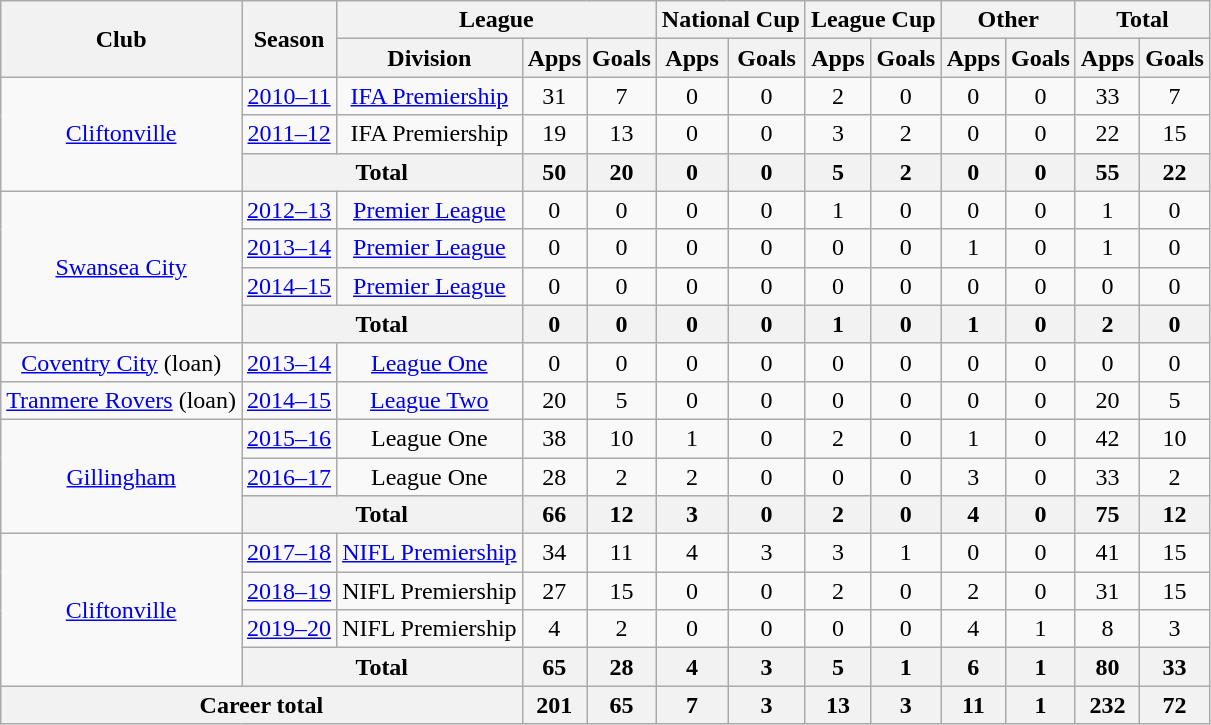<table class="wikitable" style="text-align:center">
<tr>
<th rowspan="2">Club</th>
<th rowspan="2">Season</th>
<th colspan="3">League</th>
<th colspan="2">National Cup</th>
<th colspan="2">League Cup</th>
<th colspan="2">Other</th>
<th colspan="2">Total</th>
</tr>
<tr>
<th>Division</th>
<th>Apps</th>
<th>Goals</th>
<th>Apps</th>
<th>Goals</th>
<th>Apps</th>
<th>Goals</th>
<th>Apps</th>
<th>Goals</th>
<th>Apps</th>
<th>Goals</th>
</tr>
<tr>
<td rowspan="3"><a href='#'>Cliftonville</a></td>
<td><a href='#'>2010–11</a></td>
<td><a href='#'>IFA Premiership</a></td>
<td>31</td>
<td>7</td>
<td>0</td>
<td>0</td>
<td>2</td>
<td>0</td>
<td>0</td>
<td>0</td>
<td>33</td>
<td>7</td>
</tr>
<tr>
<td><a href='#'>2011–12</a></td>
<td>IFA Premiership</td>
<td>19</td>
<td>13</td>
<td>0</td>
<td>0</td>
<td>3</td>
<td>2</td>
<td>0</td>
<td>0</td>
<td>22</td>
<td>15</td>
</tr>
<tr>
<th colspan="2">Total</th>
<th>50</th>
<th>20</th>
<th>0</th>
<th>0</th>
<th>5</th>
<th>2</th>
<th>0</th>
<th>0</th>
<th>55</th>
<th>22</th>
</tr>
<tr>
<td rowspan="4"><a href='#'>Swansea City</a></td>
<td><a href='#'>2012–13</a></td>
<td><a href='#'>Premier League</a></td>
<td>0</td>
<td>0</td>
<td>0</td>
<td>0</td>
<td>1</td>
<td>0</td>
<td>0</td>
<td>0</td>
<td>1</td>
<td>0</td>
</tr>
<tr>
<td><a href='#'>2013–14</a></td>
<td><a href='#'>Premier League</a></td>
<td>0</td>
<td>0</td>
<td>0</td>
<td>0</td>
<td>0</td>
<td>0</td>
<td>1</td>
<td>0</td>
<td>1</td>
<td>0</td>
</tr>
<tr>
<td><a href='#'>2014–15</a></td>
<td><a href='#'>Premier League</a></td>
<td>0</td>
<td>0</td>
<td>0</td>
<td>0</td>
<td>0</td>
<td>0</td>
<td>0</td>
<td>0</td>
<td>0</td>
<td>0</td>
</tr>
<tr>
<th colspan="2">Total</th>
<th>0</th>
<th>0</th>
<th>0</th>
<th>0</th>
<th>1</th>
<th>0</th>
<th>1</th>
<th>0</th>
<th>2</th>
<th>0</th>
</tr>
<tr>
<td><a href='#'>Coventry City</a> (loan)</td>
<td><a href='#'>2013–14</a></td>
<td><a href='#'>League One</a></td>
<td>0</td>
<td>0</td>
<td>0</td>
<td>0</td>
<td>0</td>
<td>0</td>
<td>0</td>
<td>0</td>
<td>0</td>
<td>0</td>
</tr>
<tr>
<td><a href='#'>Tranmere Rovers</a> (loan)</td>
<td><a href='#'>2014–15</a></td>
<td><a href='#'>League Two</a></td>
<td>20</td>
<td>5</td>
<td>0</td>
<td>0</td>
<td>0</td>
<td>0</td>
<td>0</td>
<td>0</td>
<td>20</td>
<td>5</td>
</tr>
<tr>
<td rowspan="3"><a href='#'>Gillingham</a></td>
<td><a href='#'>2015–16</a></td>
<td>League One</td>
<td>38</td>
<td>10</td>
<td>1</td>
<td>0</td>
<td>2</td>
<td>0</td>
<td>1</td>
<td>0</td>
<td>42</td>
<td>10</td>
</tr>
<tr>
<td><a href='#'>2016–17</a></td>
<td>League One</td>
<td>28</td>
<td>2</td>
<td>2</td>
<td>0</td>
<td>0</td>
<td>0</td>
<td>3</td>
<td>0</td>
<td>33</td>
<td>2</td>
</tr>
<tr>
<th colspan="2">Total</th>
<th>66</th>
<th>12</th>
<th>3</th>
<th>0</th>
<th>2</th>
<th>0</th>
<th>4</th>
<th>0</th>
<th>75</th>
<th>12</th>
</tr>
<tr>
<td rowspan="4"><a href='#'>Cliftonville</a></td>
<td><a href='#'>2017–18</a></td>
<td><a href='#'>NIFL Premiership</a></td>
<td>34</td>
<td>11</td>
<td>4</td>
<td>3</td>
<td>3</td>
<td>1</td>
<td>0</td>
<td>0</td>
<td>41</td>
<td>15</td>
</tr>
<tr>
<td><a href='#'>2018–19</a></td>
<td>NIFL Premiership</td>
<td>27</td>
<td>15</td>
<td>0</td>
<td>0</td>
<td>2</td>
<td>0</td>
<td>2</td>
<td>0</td>
<td>31</td>
<td>15</td>
</tr>
<tr>
<td><a href='#'>2019–20</a></td>
<td>NIFL Premiership</td>
<td>4</td>
<td>2</td>
<td>0</td>
<td>0</td>
<td>0</td>
<td>0</td>
<td>4</td>
<td>1</td>
<td>8</td>
<td>3</td>
</tr>
<tr>
<th colspan="2">Total</th>
<th>65</th>
<th>28</th>
<th>4</th>
<th>3</th>
<th>5</th>
<th>1</th>
<th>6</th>
<th>1</th>
<th>80</th>
<th>33</th>
</tr>
<tr>
<th colspan="3">Career total</th>
<th>201</th>
<th>65</th>
<th>7</th>
<th>3</th>
<th>13</th>
<th>3</th>
<th>11</th>
<th>1</th>
<th>232</th>
<th>72</th>
</tr>
</table>
